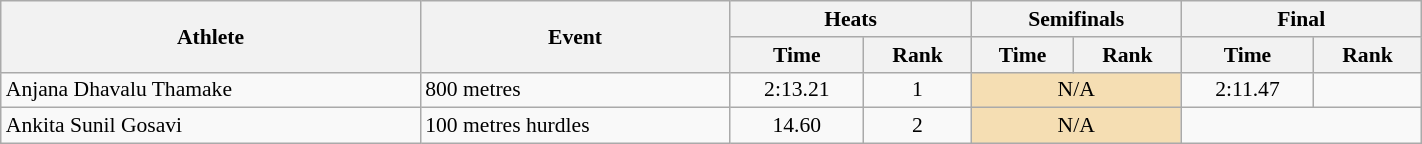<table class=wikitable width="75%" style="font-size:90%;">
<tr>
<th rowspan="2">Athlete</th>
<th rowspan="2">Event</th>
<th colspan="2">Heats</th>
<th colspan="2">Semifinals</th>
<th colspan="2">Final</th>
</tr>
<tr>
<th>Time</th>
<th>Rank</th>
<th>Time</th>
<th>Rank</th>
<th>Time</th>
<th>Rank</th>
</tr>
<tr>
<td>Anjana Dhavalu Thamake</td>
<td>800 metres</td>
<td align=center>2:13.21</td>
<td align=center>1 <strong></strong></td>
<td align=center colspan=2 bgcolor="wheat">N/A</td>
<td align=center>2:11.47 <strong></strong></td>
<td align=center></td>
</tr>
<tr>
<td>Ankita Sunil Gosavi</td>
<td>100 metres hurdles</td>
<td align="center">14.60</td>
<td align=center>2 <strong></strong></td>
<td align=center colspan=2 bgcolor="wheat">N/A</td>
<td align=center colspan=2><strong></strong></td>
</tr>
</table>
